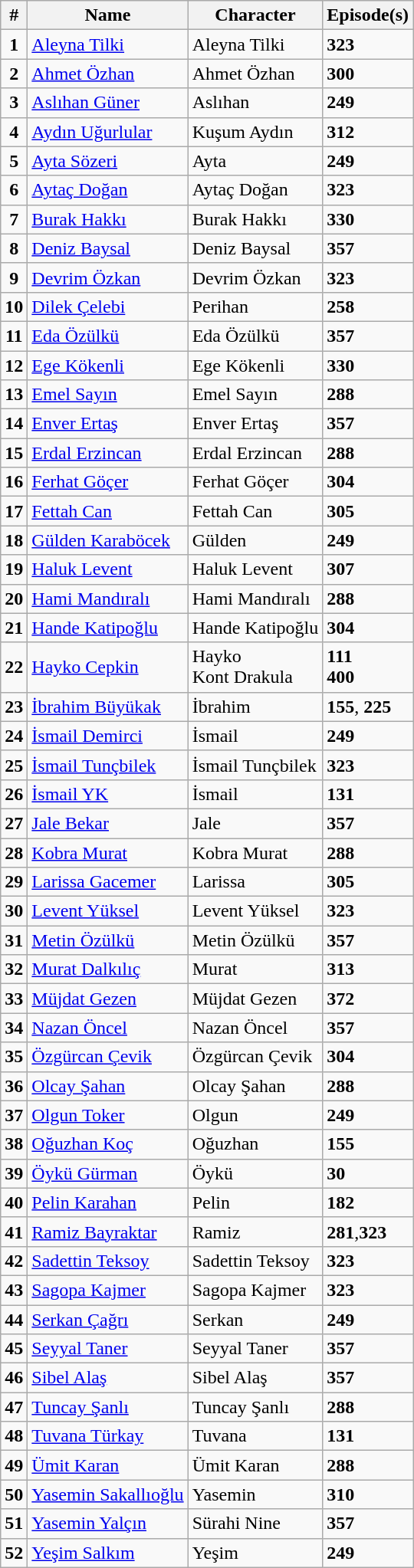<table class="wikitable" style="text-align:left">
<tr>
<th>#</th>
<th>Name</th>
<th>Character</th>
<th>Episode(s)</th>
</tr>
<tr>
<td align=center><strong>1</strong></td>
<td><a href='#'>Aleyna Tilki</a></td>
<td>Aleyna Tilki</td>
<td><strong>323</strong></td>
</tr>
<tr>
<td align=center><strong>2</strong></td>
<td><a href='#'>Ahmet Özhan</a></td>
<td>Ahmet Özhan</td>
<td><strong>300</strong></td>
</tr>
<tr>
<td align=center><strong>3</strong></td>
<td><a href='#'>Aslıhan Güner</a></td>
<td>Aslıhan</td>
<td><strong>249</strong></td>
</tr>
<tr>
<td align=center><strong>4</strong></td>
<td><a href='#'>Aydın Uğurlular</a></td>
<td>Kuşum Aydın</td>
<td><strong>312</strong></td>
</tr>
<tr>
<td align=center><strong>5</strong></td>
<td><a href='#'>Ayta Sözeri</a></td>
<td>Ayta</td>
<td><strong>249</strong></td>
</tr>
<tr>
<td align=center><strong>6</strong></td>
<td><a href='#'>Aytaç Doğan</a></td>
<td>Aytaç Doğan</td>
<td><strong>323</strong></td>
</tr>
<tr>
<td align=center><strong>7</strong></td>
<td><a href='#'>Burak Hakkı</a></td>
<td>Burak Hakkı</td>
<td><strong>330</strong></td>
</tr>
<tr>
<td align=center><strong>8</strong></td>
<td><a href='#'>Deniz Baysal</a></td>
<td>Deniz Baysal</td>
<td><strong>357</strong></td>
</tr>
<tr>
<td align=center><strong>9</strong></td>
<td><a href='#'>Devrim Özkan</a></td>
<td>Devrim Özkan</td>
<td><strong>323</strong></td>
</tr>
<tr>
<td align=center><strong>10</strong></td>
<td><a href='#'>Dilek Çelebi</a></td>
<td>Perihan</td>
<td><strong>258</strong></td>
</tr>
<tr>
<td align=center><strong>11</strong></td>
<td><a href='#'>Eda Özülkü</a></td>
<td>Eda Özülkü</td>
<td><strong>357</strong></td>
</tr>
<tr>
<td align=center><strong>12</strong></td>
<td><a href='#'>Ege Kökenli</a></td>
<td>Ege Kökenli</td>
<td><strong>330</strong></td>
</tr>
<tr>
<td align=center><strong>13</strong></td>
<td><a href='#'>Emel Sayın</a></td>
<td>Emel Sayın</td>
<td><strong>288</strong></td>
</tr>
<tr>
<td align=center><strong>14</strong></td>
<td><a href='#'>Enver Ertaş</a></td>
<td>Enver Ertaş</td>
<td><strong>357</strong></td>
</tr>
<tr>
<td align=center><strong>15</strong></td>
<td><a href='#'>Erdal Erzincan</a></td>
<td>Erdal Erzincan</td>
<td><strong>288</strong></td>
</tr>
<tr>
<td align=center><strong>16</strong></td>
<td><a href='#'>Ferhat Göçer</a></td>
<td>Ferhat Göçer</td>
<td><strong>304</strong></td>
</tr>
<tr>
<td align=center><strong>17</strong></td>
<td><a href='#'>Fettah Can</a></td>
<td>Fettah Can</td>
<td><strong>305</strong></td>
</tr>
<tr>
<td align=center><strong>18</strong></td>
<td><a href='#'>Gülden Karaböcek</a></td>
<td>Gülden</td>
<td><strong>249</strong></td>
</tr>
<tr>
<td align=center><strong>19</strong></td>
<td><a href='#'>Haluk Levent</a></td>
<td>Haluk Levent</td>
<td><strong>307</strong></td>
</tr>
<tr>
<td align=center><strong>20</strong></td>
<td><a href='#'>Hami Mandıralı</a></td>
<td>Hami Mandıralı</td>
<td><strong>288</strong></td>
</tr>
<tr>
<td align=center><strong>21</strong></td>
<td><a href='#'>Hande Katipoğlu</a></td>
<td>Hande Katipoğlu</td>
<td><strong>304</strong></td>
</tr>
<tr>
<td align=center><strong>22</strong></td>
<td><a href='#'>Hayko Cepkin</a></td>
<td>Hayko<br>Kont Drakula</td>
<td><strong>111</strong><br><strong>400</strong></td>
</tr>
<tr>
<td align=center><strong>23</strong></td>
<td><a href='#'>İbrahim Büyükak</a></td>
<td>İbrahim</td>
<td><strong>155</strong>, <strong>225</strong></td>
</tr>
<tr>
<td align=center><strong>24</strong></td>
<td><a href='#'>İsmail Demirci</a></td>
<td>İsmail</td>
<td><strong>249</strong></td>
</tr>
<tr>
<td align=center><strong>25</strong></td>
<td><a href='#'>İsmail Tunçbilek</a></td>
<td>İsmail Tunçbilek</td>
<td><strong>323</strong></td>
</tr>
<tr>
<td align=center><strong>26</strong></td>
<td><a href='#'>İsmail YK</a></td>
<td>İsmail</td>
<td><strong>131</strong></td>
</tr>
<tr>
<td align=center><strong>27</strong></td>
<td><a href='#'>Jale Bekar</a></td>
<td>Jale</td>
<td><strong>357</strong></td>
</tr>
<tr>
<td align=center><strong>28</strong></td>
<td><a href='#'>Kobra Murat</a></td>
<td>Kobra Murat</td>
<td><strong>288</strong></td>
</tr>
<tr>
<td align=center><strong>29</strong></td>
<td><a href='#'>Larissa Gacemer</a></td>
<td>Larissa</td>
<td><strong>305</strong></td>
</tr>
<tr>
<td align=center><strong>30</strong></td>
<td><a href='#'>Levent Yüksel</a></td>
<td>Levent Yüksel</td>
<td><strong>323</strong></td>
</tr>
<tr>
<td align=center><strong>31</strong></td>
<td><a href='#'>Metin Özülkü</a></td>
<td>Metin Özülkü</td>
<td><strong>357</strong></td>
</tr>
<tr>
<td align=center><strong>32</strong></td>
<td><a href='#'>Murat Dalkılıç</a></td>
<td>Murat</td>
<td><strong>313</strong></td>
</tr>
<tr>
<td align=center><strong>33</strong></td>
<td><a href='#'>Müjdat Gezen</a></td>
<td>Müjdat Gezen</td>
<td><strong>372</strong></td>
</tr>
<tr>
<td align=center><strong>34</strong></td>
<td><a href='#'>Nazan Öncel</a></td>
<td>Nazan Öncel</td>
<td><strong>357</strong></td>
</tr>
<tr>
<td align=center><strong>35</strong></td>
<td><a href='#'>Özgürcan Çevik</a></td>
<td>Özgürcan Çevik</td>
<td><strong>304</strong></td>
</tr>
<tr>
<td align=center><strong>36</strong></td>
<td><a href='#'>Olcay Şahan</a></td>
<td>Olcay Şahan</td>
<td><strong>288</strong></td>
</tr>
<tr>
<td align=center><strong>37</strong></td>
<td><a href='#'>Olgun Toker</a></td>
<td>Olgun</td>
<td><strong>249</strong></td>
</tr>
<tr>
<td align=center><strong>38</strong></td>
<td><a href='#'>Oğuzhan Koç</a></td>
<td>Oğuzhan</td>
<td><strong>155</strong></td>
</tr>
<tr>
<td align=center><strong>39</strong></td>
<td><a href='#'>Öykü Gürman</a></td>
<td>Öykü</td>
<td><strong>30</strong></td>
</tr>
<tr>
<td align=center><strong>40</strong></td>
<td><a href='#'>Pelin Karahan</a></td>
<td>Pelin</td>
<td><strong>182</strong></td>
</tr>
<tr>
<td align=center><strong>41</strong></td>
<td><a href='#'>Ramiz Bayraktar</a></td>
<td>Ramiz</td>
<td><strong>281</strong>,<strong>323</strong></td>
</tr>
<tr>
<td align=center><strong>42</strong></td>
<td><a href='#'>Sadettin Teksoy</a></td>
<td>Sadettin Teksoy</td>
<td><strong>323</strong></td>
</tr>
<tr>
<td align=center><strong>43</strong></td>
<td><a href='#'>Sagopa Kajmer</a></td>
<td>Sagopa Kajmer</td>
<td><strong>323</strong></td>
</tr>
<tr>
<td align=center><strong>44</strong></td>
<td><a href='#'>Serkan Çağrı</a></td>
<td>Serkan</td>
<td><strong>249</strong></td>
</tr>
<tr>
<td align=center><strong>45</strong></td>
<td><a href='#'>Seyyal Taner</a></td>
<td>Seyyal Taner</td>
<td><strong>357</strong></td>
</tr>
<tr>
<td align=center><strong>46</strong></td>
<td><a href='#'>Sibel Alaş</a></td>
<td>Sibel Alaş</td>
<td><strong>357</strong></td>
</tr>
<tr>
<td align=center><strong>47</strong></td>
<td><a href='#'>Tuncay Şanlı</a></td>
<td>Tuncay Şanlı</td>
<td><strong>288</strong></td>
</tr>
<tr>
<td align=center><strong>48</strong></td>
<td><a href='#'>Tuvana Türkay</a></td>
<td>Tuvana</td>
<td><strong>131</strong></td>
</tr>
<tr>
<td align=center><strong>49</strong></td>
<td><a href='#'>Ümit Karan</a></td>
<td>Ümit Karan</td>
<td><strong>288</strong></td>
</tr>
<tr>
<td align=center><strong>50</strong></td>
<td><a href='#'>Yasemin Sakallıoğlu</a></td>
<td>Yasemin</td>
<td><strong>310</strong></td>
</tr>
<tr>
<td align=center><strong>51</strong></td>
<td><a href='#'>Yasemin Yalçın</a></td>
<td>Sürahi Nine</td>
<td><strong>357</strong></td>
</tr>
<tr>
<td align=center><strong>52</strong></td>
<td><a href='#'>Yeşim Salkım</a></td>
<td>Yeşim</td>
<td><strong>249</strong></td>
</tr>
</table>
